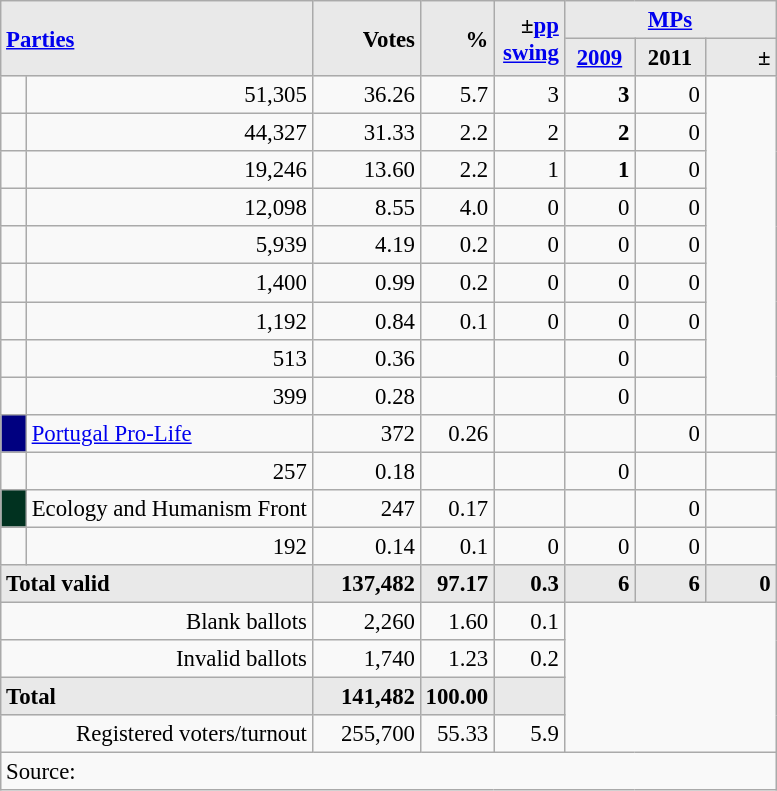<table class="wikitable" style="text-align:right; font-size:95%;">
<tr>
<th rowspan="2" colspan="2" style="background:#e9e9e9; text-align:left;" alignleft><a href='#'>Parties</a></th>
<th rowspan="2" style="background:#e9e9e9; text-align:right;">Votes</th>
<th rowspan="2" style="background:#e9e9e9; text-align:right;">%</th>
<th rowspan="2" style="background:#e9e9e9; text-align:right;">±<a href='#'>pp</a> <a href='#'>swing</a></th>
<th colspan="3" style="background:#e9e9e9; text-align:center;"><a href='#'>MPs</a></th>
</tr>
<tr style="background-color:#E9E9E9">
<th style="background-color:#E9E9E9;text-align:center;"><a href='#'>2009</a></th>
<th style="background-color:#E9E9E9;text-align:center;">2011</th>
<th style="background:#e9e9e9; text-align:right;">±</th>
</tr>
<tr>
<td></td>
<td>51,305</td>
<td>36.26</td>
<td>5.7</td>
<td>3</td>
<td><strong>3</strong></td>
<td>0</td>
</tr>
<tr>
<td></td>
<td>44,327</td>
<td>31.33</td>
<td>2.2</td>
<td>2</td>
<td><strong>2</strong></td>
<td>0</td>
</tr>
<tr>
<td></td>
<td>19,246</td>
<td>13.60</td>
<td>2.2</td>
<td>1</td>
<td><strong>1</strong></td>
<td>0</td>
</tr>
<tr>
<td></td>
<td>12,098</td>
<td>8.55</td>
<td>4.0</td>
<td>0</td>
<td>0</td>
<td>0</td>
</tr>
<tr>
<td></td>
<td>5,939</td>
<td>4.19</td>
<td>0.2</td>
<td>0</td>
<td>0</td>
<td>0</td>
</tr>
<tr>
<td></td>
<td>1,400</td>
<td>0.99</td>
<td>0.2</td>
<td>0</td>
<td>0</td>
<td>0</td>
</tr>
<tr>
<td></td>
<td>1,192</td>
<td>0.84</td>
<td>0.1</td>
<td>0</td>
<td>0</td>
<td>0</td>
</tr>
<tr>
<td></td>
<td>513</td>
<td>0.36</td>
<td></td>
<td></td>
<td>0</td>
<td></td>
</tr>
<tr>
<td></td>
<td>399</td>
<td>0.28</td>
<td></td>
<td></td>
<td>0</td>
<td></td>
</tr>
<tr>
<td style="width:10px;background-color:#000080;text-align:center;"></td>
<td style="text-align:left;"><a href='#'>Portugal Pro-Life</a></td>
<td>372</td>
<td>0.26</td>
<td></td>
<td></td>
<td>0</td>
<td></td>
</tr>
<tr>
<td></td>
<td>257</td>
<td>0.18</td>
<td></td>
<td></td>
<td>0</td>
<td></td>
</tr>
<tr>
<td style="width:10px;background-color:#013220;text-align:center;"></td>
<td style="text-align:left;">Ecology and Humanism Front </td>
<td>247</td>
<td>0.17</td>
<td></td>
<td></td>
<td>0</td>
<td></td>
</tr>
<tr>
<td></td>
<td>192</td>
<td>0.14</td>
<td>0.1</td>
<td>0</td>
<td>0</td>
<td>0</td>
</tr>
<tr>
<td colspan=2 align=left style="background-color:#E9E9E9"><strong>Total valid</strong></td>
<td width="65" align="right" style="background-color:#E9E9E9"><strong>137,482</strong></td>
<td width="40" align="right" style="background-color:#E9E9E9"><strong>97.17</strong></td>
<td width="40" align="right" style="background-color:#E9E9E9"><strong>0.3</strong></td>
<td width="40" align="right" style="background-color:#E9E9E9"><strong>6</strong></td>
<td width="40" align="right" style="background-color:#E9E9E9"><strong>6</strong></td>
<td width="40" align="right" style="background-color:#E9E9E9"><strong>0</strong></td>
</tr>
<tr>
<td colspan=2>Blank ballots</td>
<td>2,260</td>
<td>1.60</td>
<td>0.1</td>
<td colspan=4 rowspan=4></td>
</tr>
<tr>
<td colspan=2>Invalid ballots</td>
<td>1,740</td>
<td>1.23</td>
<td>0.2</td>
</tr>
<tr>
<td colspan=2 align=left style="background-color:#E9E9E9"><strong>Total</strong></td>
<td width="50" align="right" style="background-color:#E9E9E9"><strong>141,482</strong></td>
<td width="40" align="right" style="background-color:#E9E9E9"><strong>100.00</strong></td>
<td width="40" align="right" style="background-color:#E9E9E9"></td>
</tr>
<tr>
<td colspan=2>Registered voters/turnout</td>
<td>255,700</td>
<td>55.33</td>
<td>5.9</td>
</tr>
<tr>
<td colspan=11 align=left>Source: </td>
</tr>
</table>
